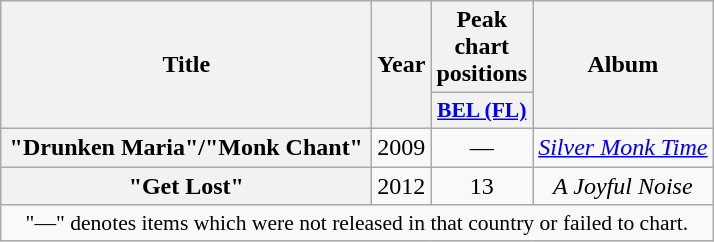<table class="wikitable plainrowheaders" style="text-align:center;">
<tr>
<th scope="col" rowspan="2" style="width:15em;">Title</th>
<th scope="col" rowspan="2">Year</th>
<th scope="col" colspan="1">Peak chart positions</th>
<th scope="col" rowspan="2">Album</th>
</tr>
<tr>
<th style="width:3em;font-size:90%"><a href='#'>BEL (FL)</a><br></th>
</tr>
<tr>
<th scope="row">"Drunken Maria"/"Monk Chant" <br></th>
<td>2009</td>
<td>—</td>
<td><em><a href='#'>Silver Monk Time</a></em></td>
</tr>
<tr>
<th scope="row">"Get Lost"</th>
<td>2012</td>
<td>13</td>
<td><em>A Joyful Noise</em></td>
</tr>
<tr>
<td colspan="8" style="text-align:center; font-size:90%;">"—" denotes items which were not released in that country or failed to chart.</td>
</tr>
</table>
